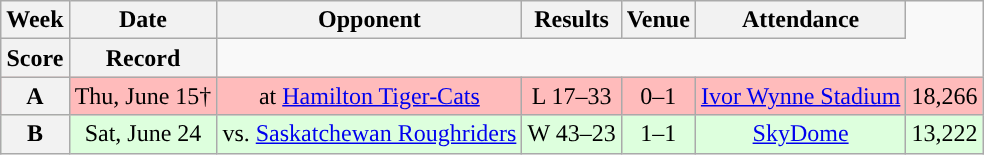<table class="wikitable" style="text-align:center">
<tr>
<th>Week</th>
<th>Date</th>
<th>Opponent</th>
<th>Results</th>
<th>Venue</th>
<th>Attendance</th>
</tr>
<tr>
<th>Score</th>
<th>Record</th>
</tr>
<tr style="background:#ffbbbb">
<th>A</th>
<td>Thu, June 15†</td>
<td>at <a href='#'>Hamilton Tiger-Cats</a></td>
<td>L 17–33</td>
<td>0–1</td>
<td><a href='#'>Ivor Wynne Stadium</a></td>
<td>18,266</td>
</tr>
<tr style="background:#ddffdd">
<th>B</th>
<td>Sat, June 24</td>
<td>vs. <a href='#'>Saskatchewan Roughriders</a></td>
<td>W 43–23</td>
<td>1–1</td>
<td><a href='#'>SkyDome</a></td>
<td>13,222</td>
</tr>
</table>
